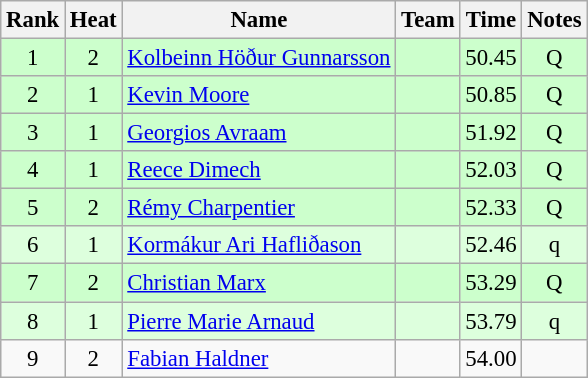<table class="wikitable sortable" style="text-align:center;font-size:95%">
<tr>
<th>Rank</th>
<th>Heat</th>
<th>Name</th>
<th>Team</th>
<th>Time</th>
<th>Notes</th>
</tr>
<tr bgcolor=ccffcc>
<td>1</td>
<td>2</td>
<td align="left"><a href='#'>Kolbeinn Höður Gunnarsson</a></td>
<td align=left></td>
<td>50.45</td>
<td>Q</td>
</tr>
<tr bgcolor=ccffcc>
<td>2</td>
<td>1</td>
<td align="left"><a href='#'>Kevin Moore</a></td>
<td align=left></td>
<td>50.85</td>
<td>Q</td>
</tr>
<tr bgcolor=ccffcc>
<td>3</td>
<td>1</td>
<td align="left"><a href='#'>Georgios Avraam</a></td>
<td align=left></td>
<td>51.92</td>
<td>Q</td>
</tr>
<tr bgcolor=ccffcc>
<td>4</td>
<td>1</td>
<td align="left"><a href='#'>Reece Dimech</a></td>
<td align=left></td>
<td>52.03</td>
<td>Q</td>
</tr>
<tr bgcolor=ccffcc>
<td>5</td>
<td>2</td>
<td align="left"><a href='#'>Rémy Charpentier</a></td>
<td align=left></td>
<td>52.33</td>
<td>Q</td>
</tr>
<tr bgcolor=ddffdd>
<td>6</td>
<td>1</td>
<td align="left"><a href='#'>Kormákur Ari Hafliðason</a></td>
<td align=left></td>
<td>52.46</td>
<td>q</td>
</tr>
<tr bgcolor=ccffcc>
<td>7</td>
<td>2</td>
<td align="left"><a href='#'>Christian Marx</a></td>
<td align=left></td>
<td>53.29</td>
<td>Q</td>
</tr>
<tr bgcolor=ddffdd>
<td>8</td>
<td>1</td>
<td align="left"><a href='#'>Pierre Marie Arnaud</a></td>
<td align=left></td>
<td>53.79</td>
<td>q</td>
</tr>
<tr>
<td>9</td>
<td>2</td>
<td align="left"><a href='#'>Fabian Haldner</a></td>
<td align=left></td>
<td>54.00</td>
<td></td>
</tr>
</table>
